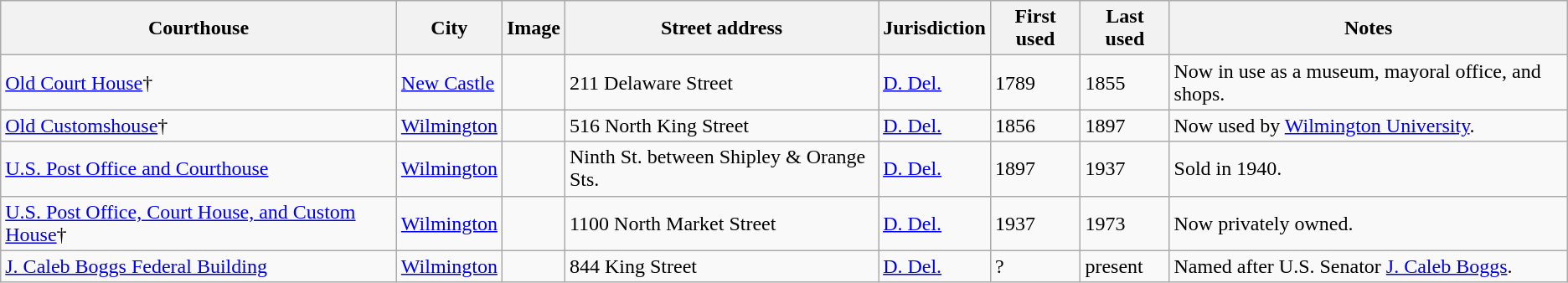<table class="wikitable sortable sticky-header sort-under">
<tr>
<th>Courthouse</th>
<th>City</th>
<th class="unsortable">Image</th>
<th>Street address</th>
<th>Jurisdiction</th>
<th>First used</th>
<th>Last used</th>
<th class="unsortable">Notes</th>
</tr>
<tr>
<td><a href='#'>Old Court House</a>†</td>
<td><a href='#'>New Castle</a></td>
<td></td>
<td>211 Delaware Street</td>
<td><a href='#'>D. Del.</a></td>
<td>1789</td>
<td>1855</td>
<td>Now in use as a museum, mayoral office, and shops.</td>
</tr>
<tr>
<td><a href='#'>Old Customshouse</a>†</td>
<td><a href='#'>Wilmington</a></td>
<td></td>
<td>516 North King Street</td>
<td><a href='#'>D. Del.</a></td>
<td>1856</td>
<td>1897</td>
<td>Now used by <a href='#'>Wilmington University</a>.</td>
</tr>
<tr>
<td><a href='#'>U.S. Post Office and Courthouse</a></td>
<td><a href='#'>Wilmington</a></td>
<td></td>
<td>Ninth St. between Shipley & Orange Sts.</td>
<td><a href='#'>D. Del.</a></td>
<td>1897</td>
<td>1937</td>
<td>Sold in 1940.</td>
</tr>
<tr>
<td><a href='#'>U.S. Post Office, Court House, and Custom House</a>†</td>
<td><a href='#'>Wilmington</a></td>
<td></td>
<td>1100 North Market Street</td>
<td><a href='#'>D. Del.</a></td>
<td>1937</td>
<td>1973</td>
<td>Now privately owned.</td>
</tr>
<tr>
<td><a href='#'>J. Caleb Boggs Federal Building</a></td>
<td><a href='#'>Wilmington</a></td>
<td></td>
<td>844 King Street</td>
<td><a href='#'>D. Del.</a></td>
<td>?</td>
<td>present</td>
<td>Named after U.S. Senator <a href='#'>J. Caleb Boggs</a>.</td>
</tr>
</table>
